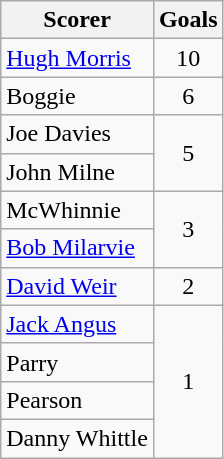<table class="wikitable">
<tr>
<th>Scorer</th>
<th>Goals</th>
</tr>
<tr>
<td> <a href='#'>Hugh Morris</a></td>
<td align=center>10</td>
</tr>
<tr>
<td>Boggie</td>
<td align=center>6</td>
</tr>
<tr>
<td>Joe Davies</td>
<td rowspan="2" style="text-align:center;">5</td>
</tr>
<tr>
<td>John Milne</td>
</tr>
<tr>
<td>McWhinnie</td>
<td rowspan="2" style="text-align:center;">3</td>
</tr>
<tr>
<td> <a href='#'>Bob Milarvie</a></td>
</tr>
<tr>
<td> <a href='#'>David Weir</a></td>
<td align=center>2</td>
</tr>
<tr>
<td> <a href='#'>Jack Angus</a></td>
<td rowspan="4" style="text-align:center;">1</td>
</tr>
<tr>
<td>Parry</td>
</tr>
<tr>
<td>Pearson</td>
</tr>
<tr>
<td>Danny Whittle</td>
</tr>
</table>
